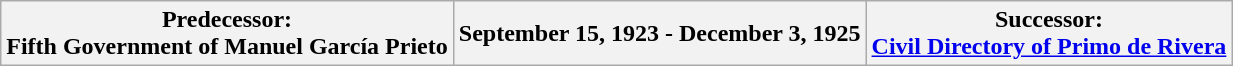<table class="wikitable">
<tr>
<th>Predecessor:<br>Fifth Government of Manuel García Prieto</th>
<th>September 15, 1923 - December 3, 1925</th>
<th>Successor:<br><a href='#'>Civil Directory of Primo de Rivera</a></th>
</tr>
</table>
